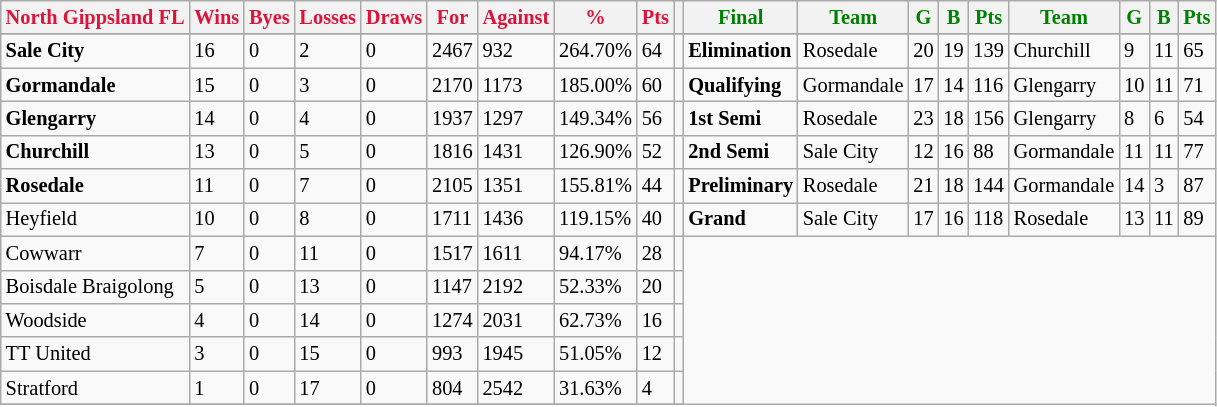<table style="font-size: 85%; text-align: left;" class="wikitable">
<tr>
<th style="color:crimson">North Gippsland FL</th>
<th style="color:crimson">Wins</th>
<th style="color:crimson">Byes</th>
<th style="color:crimson">Losses</th>
<th style="color:crimson">Draws</th>
<th style="color:crimson">For</th>
<th style="color:crimson">Against</th>
<th style="color:crimson">%</th>
<th style="color:crimson">Pts</th>
<th></th>
<th style="color:green">Final</th>
<th style="color:green">Team</th>
<th style="color:green">G</th>
<th style="color:green">B</th>
<th style="color:green">Pts</th>
<th style="color:green">Team</th>
<th style="color:green">G</th>
<th style="color:green">B</th>
<th style="color:green">Pts</th>
</tr>
<tr>
</tr>
<tr>
</tr>
<tr>
<td><strong>	Sale City	</strong></td>
<td>16</td>
<td>0</td>
<td>2</td>
<td>0</td>
<td>2467</td>
<td>932</td>
<td>264.70%</td>
<td>64</td>
<td></td>
<td><strong>Elimination</strong></td>
<td>Rosedale</td>
<td>20</td>
<td>19</td>
<td>139</td>
<td>Churchill</td>
<td>9</td>
<td>11</td>
<td>65</td>
</tr>
<tr>
<td><strong>	Gormandale	</strong></td>
<td>15</td>
<td>0</td>
<td>3</td>
<td>0</td>
<td>2170</td>
<td>1173</td>
<td>185.00%</td>
<td>60</td>
<td></td>
<td><strong>Qualifying</strong></td>
<td>Gormandale</td>
<td>17</td>
<td>14</td>
<td>116</td>
<td>Glengarry</td>
<td>10</td>
<td>11</td>
<td>71</td>
</tr>
<tr>
<td><strong>	Glengarry	</strong></td>
<td>14</td>
<td>0</td>
<td>4</td>
<td>0</td>
<td>1937</td>
<td>1297</td>
<td>149.34%</td>
<td>56</td>
<td></td>
<td><strong>1st Semi</strong></td>
<td>Rosedale</td>
<td>23</td>
<td>18</td>
<td>156</td>
<td>Glengarry</td>
<td>8</td>
<td>6</td>
<td>54</td>
</tr>
<tr>
<td><strong>	Churchill	</strong></td>
<td>13</td>
<td>0</td>
<td>5</td>
<td>0</td>
<td>1816</td>
<td>1431</td>
<td>126.90%</td>
<td>52</td>
<td></td>
<td><strong>2nd Semi</strong></td>
<td>Sale City</td>
<td>12</td>
<td>16</td>
<td>88</td>
<td>Gormandale</td>
<td>11</td>
<td>11</td>
<td>77</td>
</tr>
<tr>
<td><strong>	Rosedale	</strong></td>
<td>11</td>
<td>0</td>
<td>7</td>
<td>0</td>
<td>2105</td>
<td>1351</td>
<td>155.81%</td>
<td>44</td>
<td></td>
<td><strong>Preliminary</strong></td>
<td>Rosedale</td>
<td>21</td>
<td>18</td>
<td>144</td>
<td>Gormandale</td>
<td>14</td>
<td>3</td>
<td>87</td>
</tr>
<tr>
<td>Heyfield</td>
<td>10</td>
<td>0</td>
<td>8</td>
<td>0</td>
<td>1711</td>
<td>1436</td>
<td>119.15%</td>
<td>40</td>
<td></td>
<td><strong>Grand</strong></td>
<td>Sale City</td>
<td>17</td>
<td>16</td>
<td>118</td>
<td>Rosedale</td>
<td>13</td>
<td>11</td>
<td>89</td>
</tr>
<tr>
<td>Cowwarr</td>
<td>7</td>
<td>0</td>
<td>11</td>
<td>0</td>
<td>1517</td>
<td>1611</td>
<td>94.17%</td>
<td>28</td>
<td></td>
</tr>
<tr>
<td>Boisdale Braigolong</td>
<td>5</td>
<td>0</td>
<td>13</td>
<td>0</td>
<td>1147</td>
<td>2192</td>
<td>52.33%</td>
<td>20</td>
<td></td>
</tr>
<tr>
<td>Woodside</td>
<td>4</td>
<td>0</td>
<td>14</td>
<td>0</td>
<td>1274</td>
<td>2031</td>
<td>62.73%</td>
<td>16</td>
<td></td>
</tr>
<tr>
<td>TT United</td>
<td>3</td>
<td>0</td>
<td>15</td>
<td>0</td>
<td>993</td>
<td>1945</td>
<td>51.05%</td>
<td>12</td>
<td></td>
</tr>
<tr>
<td>Stratford</td>
<td>1</td>
<td>0</td>
<td>17</td>
<td>0</td>
<td>804</td>
<td>2542</td>
<td>31.63%</td>
<td>4</td>
<td></td>
</tr>
<tr>
</tr>
</table>
